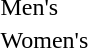<table>
<tr>
<td>Men's<br></td>
<td></td>
<td></td>
<td></td>
</tr>
<tr>
<td>Women's<br></td>
<td></td>
<td></td>
<td></td>
</tr>
</table>
